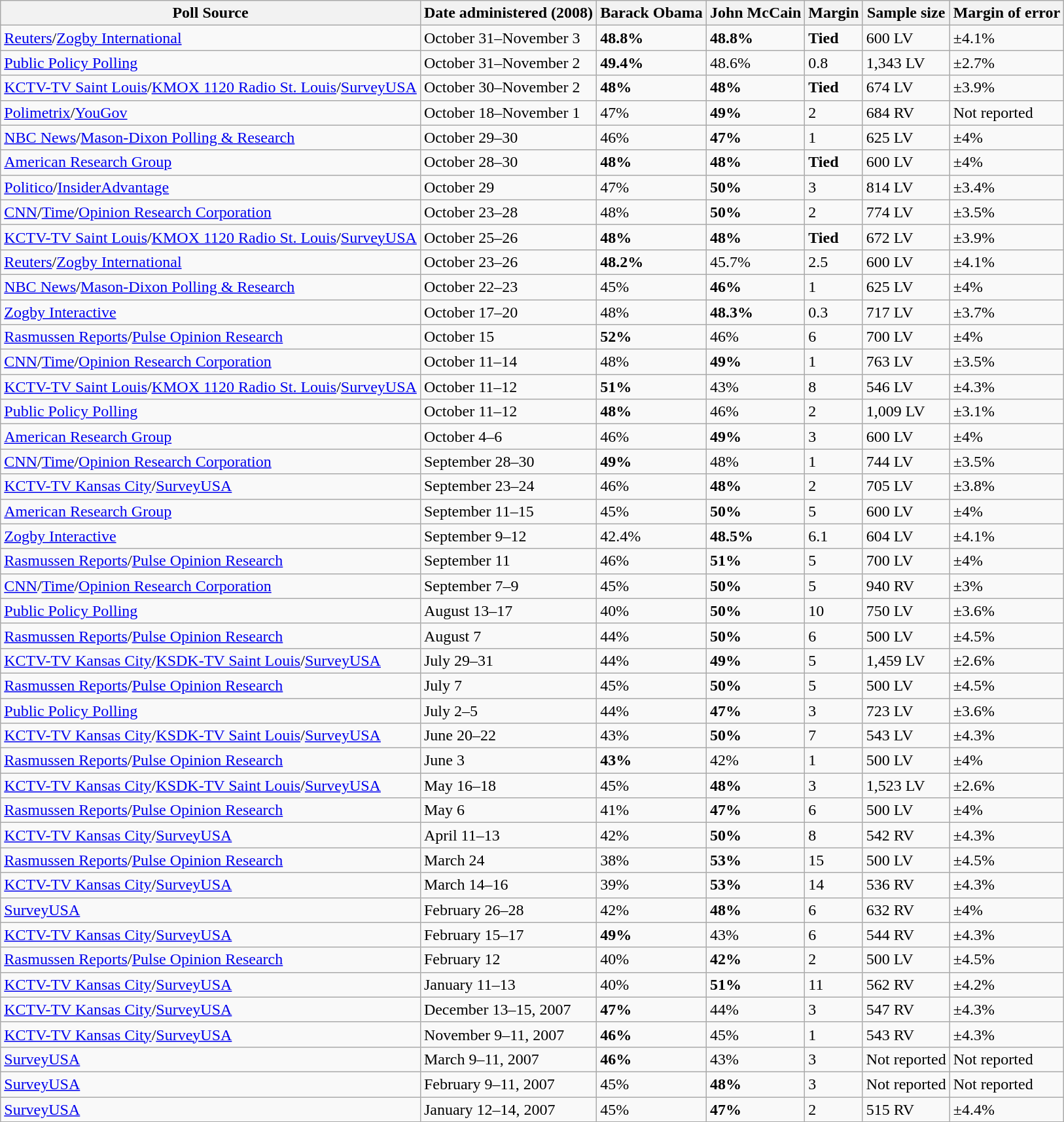<table class="wikitable collapsible">
<tr>
<th>Poll Source</th>
<th>Date administered (2008)</th>
<th>Barack Obama</th>
<th>John McCain</th>
<th>Margin</th>
<th>Sample size</th>
<th>Margin of error</th>
</tr>
<tr>
<td><a href='#'>Reuters</a>/<a href='#'>Zogby International</a></td>
<td>October 31–November 3</td>
<td><strong>48.8%</strong></td>
<td><strong>48.8%</strong></td>
<td><strong>Tied</strong></td>
<td>600 LV</td>
<td>±4.1%</td>
</tr>
<tr>
<td><a href='#'>Public Policy Polling</a></td>
<td>October 31–November 2</td>
<td><strong>49.4%</strong></td>
<td>48.6%</td>
<td>0.8</td>
<td>1,343 LV</td>
<td>±2.7%</td>
</tr>
<tr>
<td><a href='#'>KCTV-TV Saint Louis</a>/<a href='#'>KMOX 1120 Radio St. Louis</a>/<a href='#'>SurveyUSA</a></td>
<td>October 30–November 2</td>
<td><strong>48%</strong></td>
<td><strong>48%</strong></td>
<td><strong>Tied</strong></td>
<td>674 LV</td>
<td>±3.9%</td>
</tr>
<tr>
<td><a href='#'>Polimetrix</a>/<a href='#'>YouGov</a></td>
<td>October 18–November 1</td>
<td>47%</td>
<td><strong>49%</strong></td>
<td>2</td>
<td>684 RV</td>
<td>Not reported</td>
</tr>
<tr>
<td><a href='#'>NBC News</a>/<a href='#'>Mason-Dixon Polling & Research</a></td>
<td>October 29–30</td>
<td>46%</td>
<td><strong>47%</strong></td>
<td>1</td>
<td>625 LV</td>
<td>±4%</td>
</tr>
<tr>
<td><a href='#'>American Research Group</a></td>
<td>October 28–30</td>
<td><strong>48%</strong></td>
<td><strong>48%</strong></td>
<td><strong>Tied</strong></td>
<td>600 LV</td>
<td>±4%</td>
</tr>
<tr>
<td><a href='#'>Politico</a>/<a href='#'>InsiderAdvantage</a></td>
<td>October 29</td>
<td>47%</td>
<td><strong>50%</strong></td>
<td>3</td>
<td>814 LV</td>
<td>±3.4%</td>
</tr>
<tr>
<td><a href='#'>CNN</a>/<a href='#'>Time</a>/<a href='#'>Opinion Research Corporation</a></td>
<td>October 23–28</td>
<td>48%</td>
<td><strong>50%</strong></td>
<td>2</td>
<td>774 LV</td>
<td>±3.5%</td>
</tr>
<tr>
<td><a href='#'>KCTV-TV Saint Louis</a>/<a href='#'>KMOX 1120 Radio St. Louis</a>/<a href='#'>SurveyUSA</a></td>
<td>October 25–26</td>
<td><strong>48%</strong></td>
<td><strong>48%</strong></td>
<td><strong>Tied</strong></td>
<td>672 LV</td>
<td>±3.9%</td>
</tr>
<tr>
<td><a href='#'>Reuters</a>/<a href='#'>Zogby International</a></td>
<td>October 23–26</td>
<td><strong>48.2%</strong></td>
<td>45.7%</td>
<td>2.5</td>
<td>600 LV</td>
<td>±4.1%</td>
</tr>
<tr>
<td><a href='#'>NBC News</a>/<a href='#'>Mason-Dixon Polling & Research</a></td>
<td>October 22–23</td>
<td>45%</td>
<td><strong>46%</strong></td>
<td>1</td>
<td>625 LV</td>
<td>±4%</td>
</tr>
<tr>
<td><a href='#'>Zogby Interactive</a></td>
<td>October 17–20</td>
<td>48%</td>
<td><strong>48.3%</strong></td>
<td>0.3</td>
<td>717 LV</td>
<td>±3.7%</td>
</tr>
<tr>
<td><a href='#'>Rasmussen Reports</a>/<a href='#'>Pulse Opinion Research</a></td>
<td>October 15</td>
<td><strong>52%</strong></td>
<td>46%</td>
<td>6</td>
<td>700 LV</td>
<td>±4%</td>
</tr>
<tr>
<td><a href='#'>CNN</a>/<a href='#'>Time</a>/<a href='#'>Opinion Research Corporation</a></td>
<td>October 11–14</td>
<td>48%</td>
<td><strong>49%</strong></td>
<td>1</td>
<td>763 LV</td>
<td>±3.5%</td>
</tr>
<tr>
<td><a href='#'>KCTV-TV Saint Louis</a>/<a href='#'>KMOX 1120 Radio St. Louis</a>/<a href='#'>SurveyUSA</a></td>
<td>October 11–12</td>
<td><strong>51%</strong></td>
<td>43%</td>
<td>8</td>
<td>546 LV</td>
<td>±4.3%</td>
</tr>
<tr>
<td><a href='#'>Public Policy Polling</a></td>
<td>October 11–12</td>
<td><strong>48%</strong></td>
<td>46%</td>
<td>2</td>
<td>1,009 LV</td>
<td>±3.1%</td>
</tr>
<tr>
<td><a href='#'>American Research Group</a></td>
<td>October 4–6</td>
<td>46%</td>
<td><strong>49%</strong></td>
<td>3</td>
<td>600 LV</td>
<td>±4%</td>
</tr>
<tr>
<td><a href='#'>CNN</a>/<a href='#'>Time</a>/<a href='#'>Opinion Research Corporation</a></td>
<td>September 28–30</td>
<td><strong>49%</strong></td>
<td>48%</td>
<td>1</td>
<td>744 LV</td>
<td>±3.5%</td>
</tr>
<tr>
<td><a href='#'>KCTV-TV Kansas City</a>/<a href='#'>SurveyUSA</a></td>
<td>September 23–24</td>
<td>46%</td>
<td><strong>48%</strong></td>
<td>2</td>
<td>705 LV</td>
<td>±3.8%</td>
</tr>
<tr>
<td><a href='#'>American Research Group</a></td>
<td>September 11–15</td>
<td>45%</td>
<td><strong>50%</strong></td>
<td>5</td>
<td>600 LV</td>
<td>±4%</td>
</tr>
<tr>
<td><a href='#'>Zogby Interactive</a></td>
<td>September 9–12</td>
<td>42.4%</td>
<td><strong>48.5%</strong></td>
<td>6.1</td>
<td>604 LV</td>
<td>±4.1%</td>
</tr>
<tr>
<td><a href='#'>Rasmussen Reports</a>/<a href='#'>Pulse Opinion Research</a></td>
<td>September 11</td>
<td>46%</td>
<td><strong>51%</strong></td>
<td>5</td>
<td>700 LV</td>
<td>±4%</td>
</tr>
<tr>
<td><a href='#'>CNN</a>/<a href='#'>Time</a>/<a href='#'>Opinion Research Corporation</a></td>
<td>September 7–9</td>
<td>45%</td>
<td><strong>50%</strong></td>
<td>5</td>
<td>940 RV</td>
<td>±3%</td>
</tr>
<tr>
<td><a href='#'>Public Policy Polling</a></td>
<td>August 13–17</td>
<td>40%</td>
<td><strong>50%</strong></td>
<td>10</td>
<td>750 LV</td>
<td>±3.6%</td>
</tr>
<tr>
<td><a href='#'>Rasmussen Reports</a>/<a href='#'>Pulse Opinion Research</a></td>
<td>August 7</td>
<td>44%</td>
<td><strong>50%</strong></td>
<td>6</td>
<td>500 LV</td>
<td>±4.5%</td>
</tr>
<tr>
<td><a href='#'>KCTV-TV Kansas City</a>/<a href='#'>KSDK-TV Saint Louis</a>/<a href='#'>SurveyUSA</a></td>
<td>July 29–31</td>
<td>44%</td>
<td><strong>49%</strong></td>
<td>5</td>
<td>1,459 LV</td>
<td>±2.6%</td>
</tr>
<tr>
<td><a href='#'>Rasmussen Reports</a>/<a href='#'>Pulse Opinion Research</a></td>
<td>July 7</td>
<td>45%</td>
<td><strong>50%</strong></td>
<td>5</td>
<td>500 LV</td>
<td>±4.5%</td>
</tr>
<tr>
<td><a href='#'>Public Policy Polling</a></td>
<td>July 2–5</td>
<td>44%</td>
<td><strong>47%</strong></td>
<td>3</td>
<td>723 LV</td>
<td>±3.6%</td>
</tr>
<tr>
<td><a href='#'>KCTV-TV Kansas City</a>/<a href='#'>KSDK-TV Saint Louis</a>/<a href='#'>SurveyUSA</a></td>
<td>June 20–22</td>
<td>43%</td>
<td><strong>50%</strong></td>
<td>7</td>
<td>543 LV</td>
<td>±4.3%</td>
</tr>
<tr>
<td><a href='#'>Rasmussen Reports</a>/<a href='#'>Pulse Opinion Research</a></td>
<td>June 3</td>
<td><strong>43%</strong></td>
<td>42%</td>
<td>1</td>
<td>500 LV</td>
<td>±4%</td>
</tr>
<tr>
<td><a href='#'>KCTV-TV Kansas City</a>/<a href='#'>KSDK-TV Saint Louis</a>/<a href='#'>SurveyUSA</a></td>
<td>May 16–18</td>
<td>45%</td>
<td><strong>48%</strong></td>
<td>3</td>
<td>1,523 LV</td>
<td>±2.6%</td>
</tr>
<tr>
<td><a href='#'>Rasmussen Reports</a>/<a href='#'>Pulse Opinion Research</a></td>
<td>May 6</td>
<td>41%</td>
<td><strong>47%</strong></td>
<td>6</td>
<td>500 LV</td>
<td>±4%</td>
</tr>
<tr>
<td><a href='#'>KCTV-TV Kansas City</a>/<a href='#'>SurveyUSA</a></td>
<td>April 11–13</td>
<td>42%</td>
<td><strong>50%</strong></td>
<td>8</td>
<td>542 RV</td>
<td>±4.3%</td>
</tr>
<tr>
<td><a href='#'>Rasmussen Reports</a>/<a href='#'>Pulse Opinion Research</a></td>
<td>March 24</td>
<td>38%</td>
<td><strong>53%</strong></td>
<td>15</td>
<td>500 LV</td>
<td>±4.5%</td>
</tr>
<tr>
<td><a href='#'>KCTV-TV Kansas City</a>/<a href='#'>SurveyUSA</a></td>
<td>March 14–16</td>
<td>39%</td>
<td><strong>53%</strong></td>
<td>14</td>
<td>536 RV</td>
<td>±4.3%</td>
</tr>
<tr>
<td><a href='#'>SurveyUSA</a></td>
<td>February 26–28</td>
<td>42%</td>
<td><strong>48%</strong></td>
<td>6</td>
<td>632 RV</td>
<td>±4%</td>
</tr>
<tr>
<td><a href='#'>KCTV-TV Kansas City</a>/<a href='#'>SurveyUSA</a></td>
<td>February 15–17</td>
<td><strong>49%</strong></td>
<td>43%</td>
<td>6</td>
<td>544 RV</td>
<td>±4.3%</td>
</tr>
<tr>
<td><a href='#'>Rasmussen Reports</a>/<a href='#'>Pulse Opinion Research</a></td>
<td>February 12</td>
<td>40%</td>
<td><strong>42%</strong></td>
<td>2</td>
<td>500 LV</td>
<td>±4.5%</td>
</tr>
<tr>
<td><a href='#'>KCTV-TV Kansas City</a>/<a href='#'>SurveyUSA</a></td>
<td>January 11–13</td>
<td>40%</td>
<td><strong>51%</strong></td>
<td>11</td>
<td>562 RV</td>
<td>±4.2%</td>
</tr>
<tr>
<td><a href='#'>KCTV-TV Kansas City</a>/<a href='#'>SurveyUSA</a></td>
<td>December 13–15, 2007</td>
<td><strong>47%</strong></td>
<td>44%</td>
<td>3</td>
<td>547 RV</td>
<td>±4.3%</td>
</tr>
<tr>
<td><a href='#'>KCTV-TV Kansas City</a>/<a href='#'>SurveyUSA</a></td>
<td>November 9–11, 2007</td>
<td><strong>46%</strong></td>
<td>45%</td>
<td>1</td>
<td>543 RV</td>
<td>±4.3%</td>
</tr>
<tr>
<td><a href='#'>SurveyUSA</a></td>
<td>March 9–11, 2007</td>
<td><strong>46%</strong></td>
<td>43%</td>
<td>3</td>
<td>Not reported</td>
<td>Not reported</td>
</tr>
<tr>
<td><a href='#'>SurveyUSA</a></td>
<td>February 9–11, 2007</td>
<td>45%</td>
<td><strong>48%</strong></td>
<td>3</td>
<td>Not reported</td>
<td>Not reported</td>
</tr>
<tr>
<td><a href='#'>SurveyUSA</a></td>
<td>January 12–14, 2007</td>
<td>45%</td>
<td><strong>47%</strong></td>
<td>2</td>
<td>515 RV</td>
<td>±4.4%</td>
</tr>
</table>
